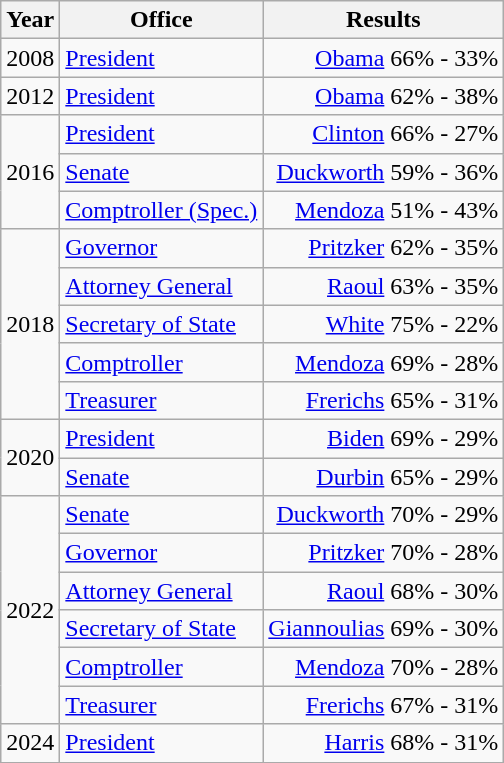<table class=wikitable>
<tr>
<th>Year</th>
<th>Office</th>
<th>Results</th>
</tr>
<tr>
<td>2008</td>
<td><a href='#'>President</a></td>
<td align="right" ><a href='#'>Obama</a> 66% - 33%</td>
</tr>
<tr>
<td>2012</td>
<td><a href='#'>President</a></td>
<td align="right" ><a href='#'>Obama</a> 62% - 38%</td>
</tr>
<tr>
<td rowspan=3>2016</td>
<td><a href='#'>President</a></td>
<td align="right" ><a href='#'>Clinton</a> 66% - 27%</td>
</tr>
<tr>
<td><a href='#'>Senate</a></td>
<td align="right" ><a href='#'>Duckworth</a> 59% - 36%</td>
</tr>
<tr>
<td><a href='#'>Comptroller (Spec.)</a></td>
<td align="right" ><a href='#'>Mendoza</a> 51% - 43%</td>
</tr>
<tr>
<td rowspan=5>2018</td>
<td><a href='#'>Governor</a></td>
<td align="right" ><a href='#'>Pritzker</a> 62% - 35%</td>
</tr>
<tr>
<td><a href='#'>Attorney General</a></td>
<td align="right" ><a href='#'>Raoul</a> 63% - 35%</td>
</tr>
<tr>
<td><a href='#'>Secretary of State</a></td>
<td align="right" ><a href='#'>White</a> 75% - 22%</td>
</tr>
<tr>
<td><a href='#'>Comptroller</a></td>
<td align="right" ><a href='#'>Mendoza</a> 69% - 28%</td>
</tr>
<tr>
<td><a href='#'>Treasurer</a></td>
<td align="right" ><a href='#'>Frerichs</a> 65% - 31%</td>
</tr>
<tr>
<td rowspan=2>2020</td>
<td><a href='#'>President</a></td>
<td align="right" ><a href='#'>Biden</a> 69% - 29%</td>
</tr>
<tr>
<td><a href='#'>Senate</a></td>
<td align="right" ><a href='#'>Durbin</a> 65% - 29%</td>
</tr>
<tr>
<td rowspan=6>2022</td>
<td><a href='#'>Senate</a></td>
<td align="right" ><a href='#'>Duckworth</a> 70% - 29%</td>
</tr>
<tr>
<td><a href='#'>Governor</a></td>
<td align="right" ><a href='#'>Pritzker</a> 70% - 28%</td>
</tr>
<tr>
<td><a href='#'>Attorney General</a></td>
<td align="right" ><a href='#'>Raoul</a> 68% - 30%</td>
</tr>
<tr>
<td><a href='#'>Secretary of State</a></td>
<td align="right" ><a href='#'>Giannoulias</a> 69% - 30%</td>
</tr>
<tr>
<td><a href='#'>Comptroller</a></td>
<td align="right" ><a href='#'>Mendoza</a> 70% - 28%</td>
</tr>
<tr>
<td><a href='#'>Treasurer</a></td>
<td align="right" ><a href='#'>Frerichs</a> 67% - 31%</td>
</tr>
<tr>
<td>2024</td>
<td><a href='#'>President</a></td>
<td align="right" ><a href='#'>Harris</a> 68% - 31%</td>
</tr>
</table>
